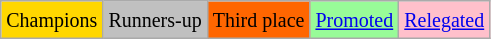<table class="wikitable">
<tr>
<td bgcolor=gold><small>Champions</small></td>
<td bgcolor=silver><small>Runners-up</small></td>
<td bgcolor=ff6600><small>Third place</small></td>
<td bgcolor=palegreen><small><a href='#'>Promoted</a></small></td>
<td bgcolor=pink><small><a href='#'>Relegated</a></small></td>
</tr>
</table>
